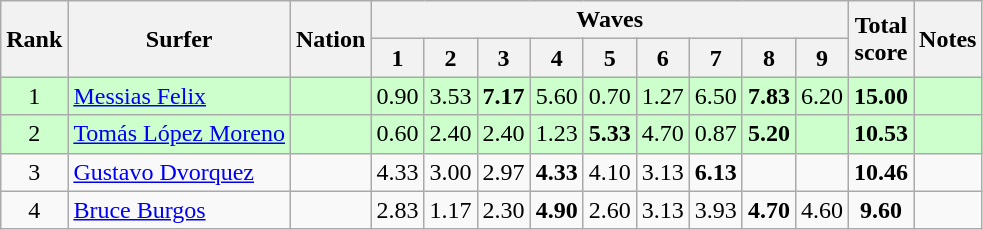<table class="wikitable sortable" style="text-align:center">
<tr>
<th rowspan=2>Rank</th>
<th rowspan=2>Surfer</th>
<th rowspan=2>Nation</th>
<th colspan=9>Waves</th>
<th rowspan=2>Total<br>score</th>
<th rowspan=2>Notes</th>
</tr>
<tr>
<th>1</th>
<th>2</th>
<th>3</th>
<th>4</th>
<th>5</th>
<th>6</th>
<th>7</th>
<th>8</th>
<th>9</th>
</tr>
<tr bgcolor=ccffcc>
<td>1</td>
<td align=left><a href='#'>Messias Felix</a></td>
<td align=left></td>
<td>0.90</td>
<td>3.53</td>
<td><strong>7.17</strong></td>
<td>5.60</td>
<td>0.70</td>
<td>1.27</td>
<td>6.50</td>
<td><strong>7.83</strong></td>
<td>6.20</td>
<td><strong>15.00</strong></td>
<td></td>
</tr>
<tr bgcolor=ccffcc>
<td>2</td>
<td align=left><a href='#'>Tomás López Moreno</a></td>
<td align=left></td>
<td>0.60</td>
<td>2.40</td>
<td>2.40</td>
<td>1.23</td>
<td><strong>5.33</strong></td>
<td>4.70</td>
<td>0.87</td>
<td><strong>5.20</strong></td>
<td></td>
<td><strong>10.53</strong></td>
<td></td>
</tr>
<tr>
<td>3</td>
<td align=left><a href='#'>Gustavo Dvorquez</a></td>
<td align=left></td>
<td>4.33</td>
<td>3.00</td>
<td>2.97</td>
<td><strong>4.33</strong></td>
<td>4.10</td>
<td>3.13</td>
<td><strong>6.13</strong></td>
<td></td>
<td></td>
<td><strong>10.46</strong></td>
<td></td>
</tr>
<tr>
<td>4</td>
<td align=left><a href='#'>Bruce Burgos</a></td>
<td align=left></td>
<td>2.83</td>
<td>1.17</td>
<td>2.30</td>
<td><strong>4.90</strong></td>
<td>2.60</td>
<td>3.13</td>
<td>3.93</td>
<td><strong>4.70</strong></td>
<td>4.60</td>
<td><strong>9.60</strong></td>
<td></td>
</tr>
</table>
